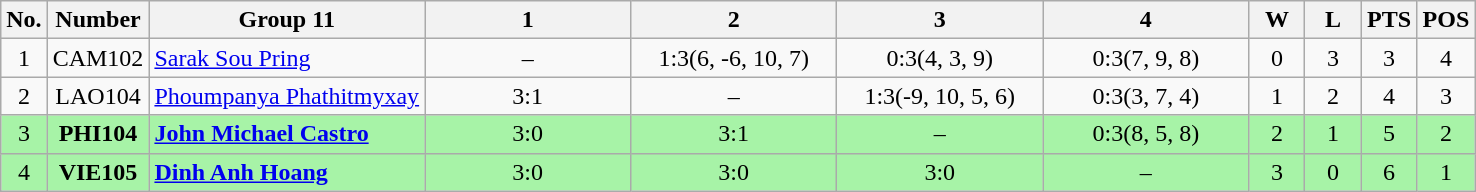<table class=wikitable style="text-align:center;">
<tr>
<th>No.</th>
<th>Number</th>
<th>Group 11</th>
<th width=130>1</th>
<th width=130>2</th>
<th width=130>3</th>
<th width=130>4</th>
<th width=30>W</th>
<th width=30>L</th>
<th width=30>PTS</th>
<th width=30>POS</th>
</tr>
<tr>
<td>1</td>
<td>CAM102</td>
<td style="text-align:left;"> <a href='#'>Sarak Sou Pring</a></td>
<td>–</td>
<td>1:3(6, -6, 10, 7)</td>
<td>0:3(4, 3, 9)</td>
<td>0:3(7, 9, 8)</td>
<td>0</td>
<td>3</td>
<td>3</td>
<td>4</td>
</tr>
<tr>
<td>2</td>
<td>LAO104</td>
<td style="text-align:left;"> <a href='#'>Phoumpanya Phathitmyxay</a></td>
<td>3:1</td>
<td>–</td>
<td>1:3(-9, 10, 5, 6)</td>
<td>0:3(3, 7, 4)</td>
<td>1</td>
<td>2</td>
<td>4</td>
<td>3</td>
</tr>
<tr bgcolor=#a7f3a7>
<td>3</td>
<td><strong>PHI104</strong></td>
<td style="text-align:left;"> <strong><a href='#'>John Michael Castro</a></strong></td>
<td>3:0</td>
<td>3:1</td>
<td>–</td>
<td>0:3(8, 5, 8)</td>
<td>2</td>
<td>1</td>
<td>5</td>
<td>2</td>
</tr>
<tr bgcolor=#a7f3a7>
<td>4</td>
<td><strong>VIE105</strong></td>
<td style="text-align:left;"> <strong><a href='#'>Dinh Anh Hoang</a></strong></td>
<td>3:0</td>
<td>3:0</td>
<td>3:0</td>
<td>–</td>
<td>3</td>
<td>0</td>
<td>6</td>
<td>1</td>
</tr>
</table>
